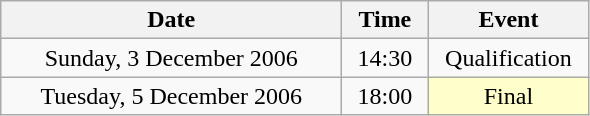<table class = "wikitable" style="text-align:center;">
<tr>
<th width=220>Date</th>
<th width=50>Time</th>
<th width=100>Event</th>
</tr>
<tr>
<td>Sunday, 3 December 2006</td>
<td>14:30</td>
<td>Qualification</td>
</tr>
<tr>
<td>Tuesday, 5 December 2006</td>
<td>18:00</td>
<td bgcolor=ffffcc>Final</td>
</tr>
</table>
